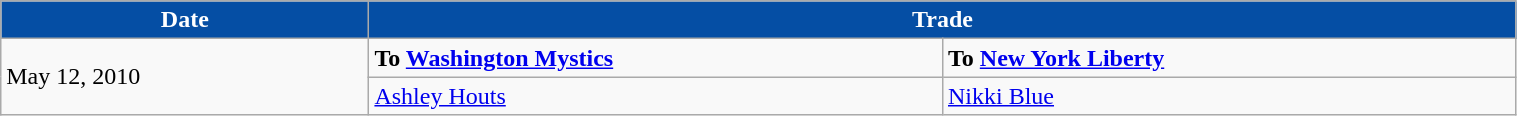<table class="wikitable" style="width:80%">
<tr>
<th style="background:#054EA4;color:white; width=125">Date</th>
<th style="background:#054EA4;color:white;" colspan=2>Trade</th>
</tr>
<tr>
<td rowspan=2>May 12, 2010</td>
<td width=375><strong>To <a href='#'>Washington Mystics</a></strong></td>
<td width=375><strong>To <a href='#'>New York Liberty</a></strong></td>
</tr>
<tr>
<td><a href='#'>Ashley Houts</a></td>
<td><a href='#'>Nikki Blue</a></td>
</tr>
</table>
